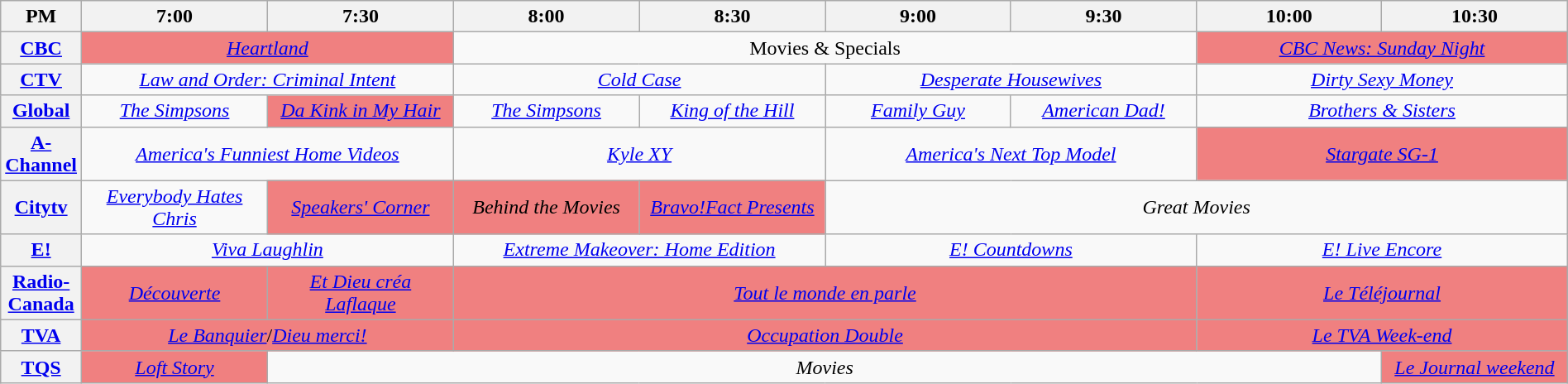<table class="wikitable" width="100%">
<tr>
<th width="4%">PM</th>
<th width="12%">7:00</th>
<th width="12%">7:30</th>
<th width="12%">8:00</th>
<th width="12%">8:30</th>
<th width="12%">9:00</th>
<th width="12%">9:30</th>
<th width="12%">10:00</th>
<th width="12%">10:30</th>
</tr>
<tr align="center">
<th><a href='#'>CBC</a></th>
<td colspan="2" bgcolor="#F08080"><em><a href='#'>Heartland</a></em></td>
<td colspan="4">Movies & Specials</td>
<td colspan="2" bgcolor="#F08080"><em><a href='#'>CBC News: Sunday Night</a></em></td>
</tr>
<tr align="center">
<th><a href='#'>CTV</a></th>
<td colspan="2"><em><a href='#'>Law and Order: Criminal Intent</a></em></td>
<td colspan="2"><em><a href='#'>Cold Case</a></em></td>
<td colspan="2"><em><a href='#'>Desperate Housewives</a></em></td>
<td colspan="2"><em><a href='#'>Dirty Sexy Money</a></em></td>
</tr>
<tr align="center">
<th><a href='#'>Global</a></th>
<td colspan="1" align=center><em><a href='#'>The Simpsons</a></em></td>
<td colspan="1" align=center bgcolor="#F08080"><em><a href='#'>Da Kink in My Hair</a></em></td>
<td colspan="1" align=center><em><a href='#'>The Simpsons</a></em></td>
<td colspan="1" align=center><em><a href='#'>King of the Hill</a></em></td>
<td colspan="1" align=center><em><a href='#'>Family Guy</a></em></td>
<td colspan="1" align=center><em><a href='#'>American Dad!</a></em></td>
<td colspan="2" align=center><em><a href='#'>Brothers & Sisters</a></em></td>
</tr>
<tr align="center">
<th><a href='#'>A-Channel</a></th>
<td colspan="2"><em><a href='#'>America's Funniest Home Videos</a></em></td>
<td colspan="2"><em><a href='#'>Kyle XY</a></em></td>
<td colspan="2"><em><a href='#'>America's Next Top Model</a></em></td>
<td colspan="2" bgcolor="#F08080"><em><a href='#'>Stargate SG-1</a></em></td>
</tr>
<tr align="center">
<th><a href='#'>Citytv</a></th>
<td colspan="1" align=center><em><a href='#'>Everybody Hates Chris</a></em></td>
<td colspan="1" align=center bgcolor="#F08080"><em><a href='#'>Speakers' Corner</a></em></td>
<td colspan="1" align=center bgcolor="#F08080"><em>Behind the Movies</em></td>
<td colspan="1" align=center bgcolor="#F08080"><em><a href='#'>Bravo!Fact Presents</a></em></td>
<td colspan="4" align=center><em>Great Movies</em></td>
</tr>
<tr align="center">
<th><a href='#'>E!</a></th>
<td colspan="2" align=center><em><a href='#'>Viva Laughlin</a></em></td>
<td colspan="2" align=center><em><a href='#'>Extreme Makeover: Home Edition</a></em></td>
<td colspan="2" align=center><em><a href='#'>E! Countdowns</a></em></td>
<td colspan="2" align=center><em><a href='#'>E! Live Encore</a></em></td>
</tr>
<tr align="center">
<th><a href='#'>Radio-Canada</a></th>
<td colspan="1" align=center bgcolor="#F08080"><em><a href='#'>Découverte</a></em></td>
<td colspan="1" align=center bgcolor="#F08080"><em><a href='#'>Et Dieu créa Laflaque</a></em></td>
<td colspan="4" align=center bgcolor="#F08080"><em><a href='#'>Tout le monde en parle</a></em></td>
<td colspan="2" align=center bgcolor="#F08080"><em><a href='#'>Le Téléjournal</a></em></td>
</tr>
<tr align="center">
<th><a href='#'>TVA</a></th>
<td colspan="2" align=center bgcolor="#F08080"><em><a href='#'>Le Banquier</a></em>/<em><a href='#'>Dieu merci!</a></em></td>
<td colspan="4" align=center bgcolor="#F08080"><em><a href='#'>Occupation Double</a></em></td>
<td colspan="2" align=center bgcolor="#F08080"><em><a href='#'>Le TVA Week-end</a></em></td>
</tr>
<tr align="center">
<th><a href='#'>TQS</a></th>
<td colspan="1" align=center bgcolor="#F08080"><em><a href='#'>Loft Story</a></em></td>
<td colspan="6" align=center><em>Movies</em></td>
<td colspan="1" align=center bgcolor="#F08080"><em><a href='#'>Le Journal weekend</a></em></td>
</tr>
</table>
